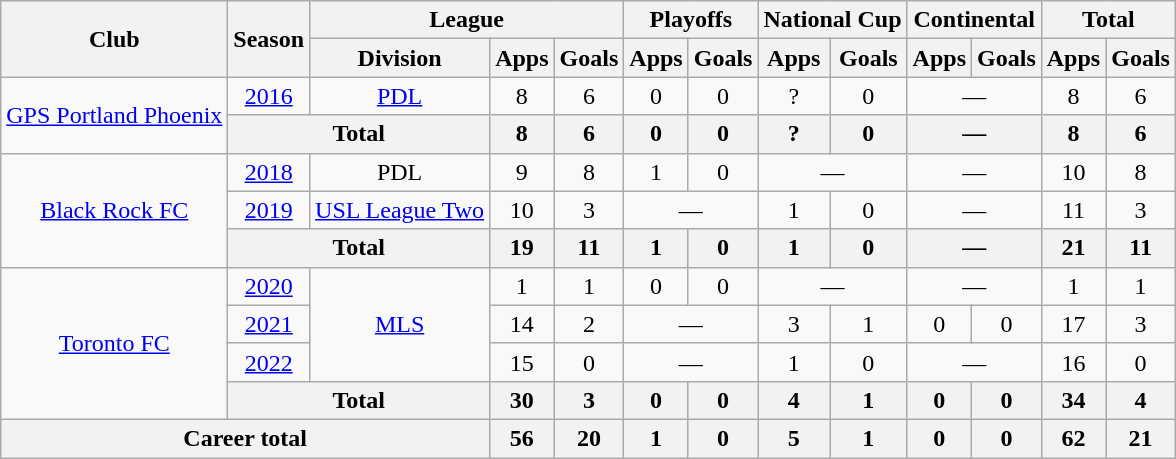<table class=wikitable style="text-align: center;">
<tr>
<th rowspan=2>Club</th>
<th rowspan=2>Season</th>
<th colspan=3>League</th>
<th colspan=2>Playoffs</th>
<th colspan=2>National Cup</th>
<th colspan=2>Continental</th>
<th colspan=2>Total</th>
</tr>
<tr>
<th>Division</th>
<th>Apps</th>
<th>Goals</th>
<th>Apps</th>
<th>Goals</th>
<th>Apps</th>
<th>Goals</th>
<th>Apps</th>
<th>Goals</th>
<th>Apps</th>
<th>Goals</th>
</tr>
<tr>
<td rowspan=2><a href='#'>GPS Portland Phoenix</a></td>
<td><a href='#'>2016</a></td>
<td><a href='#'>PDL</a></td>
<td>8</td>
<td>6</td>
<td>0</td>
<td>0</td>
<td>?</td>
<td>0</td>
<td colspan=2>—</td>
<td>8</td>
<td>6</td>
</tr>
<tr>
<th colspan=2>Total</th>
<th>8</th>
<th>6</th>
<th>0</th>
<th>0</th>
<th>?</th>
<th>0</th>
<th colspan=2>—</th>
<th>8</th>
<th>6</th>
</tr>
<tr>
<td rowspan=3><a href='#'>Black Rock FC</a></td>
<td><a href='#'>2018</a></td>
<td>PDL</td>
<td>9</td>
<td>8</td>
<td>1</td>
<td>0</td>
<td colspan=2>—</td>
<td colspan=2>—</td>
<td>10</td>
<td>8</td>
</tr>
<tr>
<td><a href='#'>2019</a></td>
<td><a href='#'>USL League Two</a></td>
<td>10</td>
<td>3</td>
<td colspan=2>—</td>
<td>1</td>
<td>0</td>
<td colspan=2>—</td>
<td>11</td>
<td>3</td>
</tr>
<tr>
<th colspan=2>Total</th>
<th>19</th>
<th>11</th>
<th>1</th>
<th>0</th>
<th>1</th>
<th>0</th>
<th colspan=2>—</th>
<th>21</th>
<th>11</th>
</tr>
<tr>
<td rowspan=4><a href='#'>Toronto FC</a></td>
<td><a href='#'>2020</a></td>
<td rowspan=3><a href='#'>MLS</a></td>
<td>1</td>
<td>1</td>
<td>0</td>
<td>0</td>
<td colspan=2>—</td>
<td colspan=2>—</td>
<td>1</td>
<td>1</td>
</tr>
<tr>
<td><a href='#'>2021</a></td>
<td>14</td>
<td>2</td>
<td colspan=2>—</td>
<td>3</td>
<td>1</td>
<td>0</td>
<td>0</td>
<td>17</td>
<td>3</td>
</tr>
<tr>
<td><a href='#'>2022</a></td>
<td>15</td>
<td>0</td>
<td colspan=2>—</td>
<td>1</td>
<td>0</td>
<td colspan=2>—</td>
<td>16</td>
<td>0</td>
</tr>
<tr>
<th colspan=2>Total</th>
<th>30</th>
<th>3</th>
<th>0</th>
<th>0</th>
<th>4</th>
<th>1</th>
<th>0</th>
<th>0</th>
<th>34</th>
<th>4</th>
</tr>
<tr>
<th colspan=3>Career total</th>
<th>56</th>
<th>20</th>
<th>1</th>
<th>0</th>
<th>5</th>
<th>1</th>
<th>0</th>
<th>0</th>
<th>62</th>
<th>21</th>
</tr>
</table>
